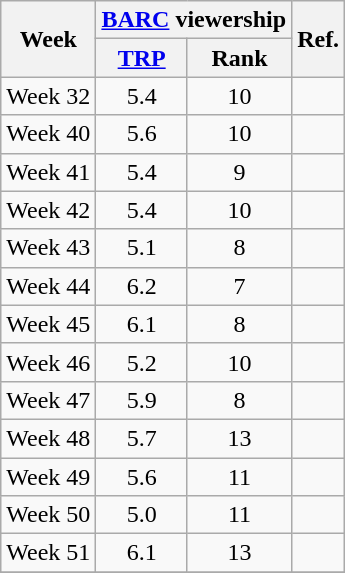<table class="wikitable mw-collapsible mw-collapsed" style="text-align:center">
<tr>
<th rowspan="2">Week</th>
<th colspan="2"><a href='#'>BARC</a> viewership</th>
<th rowspan="2">Ref.</th>
</tr>
<tr>
<th><a href='#'>TRP</a></th>
<th>Rank</th>
</tr>
<tr>
<td>Week 32</td>
<td>5.4</td>
<td>10</td>
<td></td>
</tr>
<tr>
<td>Week 40</td>
<td>5.6</td>
<td>10</td>
<td></td>
</tr>
<tr>
<td>Week 41</td>
<td>5.4</td>
<td>9</td>
<td></td>
</tr>
<tr>
<td>Week 42</td>
<td>5.4</td>
<td>10</td>
<td></td>
</tr>
<tr>
<td>Week 43</td>
<td>5.1</td>
<td>8</td>
<td></td>
</tr>
<tr>
<td>Week 44</td>
<td>6.2</td>
<td>7</td>
<td></td>
</tr>
<tr>
<td>Week 45</td>
<td>6.1</td>
<td>8</td>
<td></td>
</tr>
<tr>
<td>Week 46</td>
<td>5.2</td>
<td>10</td>
<td></td>
</tr>
<tr>
<td>Week 47</td>
<td>5.9</td>
<td>8</td>
<td></td>
</tr>
<tr>
<td>Week 48</td>
<td>5.7</td>
<td>13</td>
<td></td>
</tr>
<tr>
<td>Week 49</td>
<td>5.6</td>
<td>11</td>
<td></td>
</tr>
<tr>
<td>Week 50</td>
<td>5.0</td>
<td>11</td>
<td></td>
</tr>
<tr>
<td>Week 51</td>
<td>6.1</td>
<td>13</td>
<td></td>
</tr>
<tr>
</tr>
</table>
